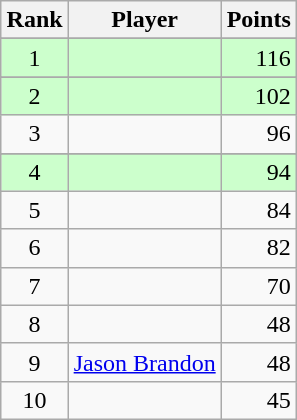<table class="wikitable" style="float:right; text-align:right; margin-left:1em">
<tr>
<th>Rank</th>
<th>Player</th>
<th>Points</th>
</tr>
<tr>
</tr>
<tr style="background-color:#ccffcc">
<td align=center>1</td>
<td style="text-align:left"></td>
<td>116</td>
</tr>
<tr>
</tr>
<tr style="background-color:#ccffcc">
<td align=center>2</td>
<td style="text-align:left"></td>
<td>102</td>
</tr>
<tr>
<td align=center>3</td>
<td style="text-align:left"></td>
<td>96</td>
</tr>
<tr>
</tr>
<tr style="background-color:#ccffcc">
<td align=center>4</td>
<td style="text-align:left"></td>
<td>94</td>
</tr>
<tr>
<td align=center>5</td>
<td style="text-align:left"></td>
<td>84</td>
</tr>
<tr>
<td align=center>6</td>
<td style="text-align:left"></td>
<td>82</td>
</tr>
<tr>
<td align=center>7</td>
<td style="text-align:left"></td>
<td>70</td>
</tr>
<tr>
<td align=center>8</td>
<td style="text-align:left"></td>
<td>48</td>
</tr>
<tr>
<td align=center>9</td>
<td style="text-align:left"> <a href='#'>Jason Brandon</a></td>
<td>48</td>
</tr>
<tr>
<td align=center>10</td>
<td style="text-align:left"></td>
<td>45</td>
</tr>
</table>
